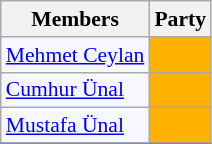<table class=wikitable style="border:1px solid #8888aa; background-color:#f7f8ff; padding:0px; font-size:90%;">
<tr>
<th>Members</th>
<th colspan="2">Party</th>
</tr>
<tr>
<td><a href='#'>Mehmet Ceylan</a></td>
<td style="background: #ffb300"></td>
</tr>
<tr>
<td><a href='#'>Cumhur Ünal</a></td>
<td style="background: #ffb300"></td>
</tr>
<tr>
<td><a href='#'>Mustafa Ünal</a></td>
<td style="background: #ffb300"></td>
</tr>
<tr>
</tr>
</table>
